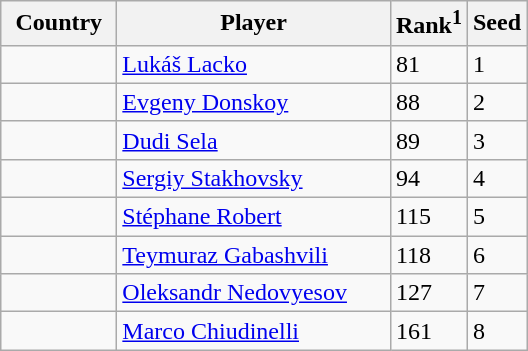<table class="sortable wikitable">
<tr>
<th width="70">Country</th>
<th width="175">Player</th>
<th>Rank<sup>1</sup></th>
<th>Seed</th>
</tr>
<tr>
<td></td>
<td><a href='#'>Lukáš Lacko</a></td>
<td>81</td>
<td>1</td>
</tr>
<tr>
<td></td>
<td><a href='#'>Evgeny Donskoy</a></td>
<td>88</td>
<td>2</td>
</tr>
<tr>
<td></td>
<td><a href='#'>Dudi Sela</a></td>
<td>89</td>
<td>3</td>
</tr>
<tr>
<td></td>
<td><a href='#'>Sergiy Stakhovsky</a></td>
<td>94</td>
<td>4</td>
</tr>
<tr>
<td></td>
<td><a href='#'>Stéphane Robert</a></td>
<td>115</td>
<td>5</td>
</tr>
<tr>
<td></td>
<td><a href='#'>Teymuraz Gabashvili</a></td>
<td>118</td>
<td>6</td>
</tr>
<tr>
<td></td>
<td><a href='#'>Oleksandr Nedovyesov</a></td>
<td>127</td>
<td>7</td>
</tr>
<tr>
<td></td>
<td><a href='#'>Marco Chiudinelli</a></td>
<td>161</td>
<td>8<br></td>
</tr>
</table>
